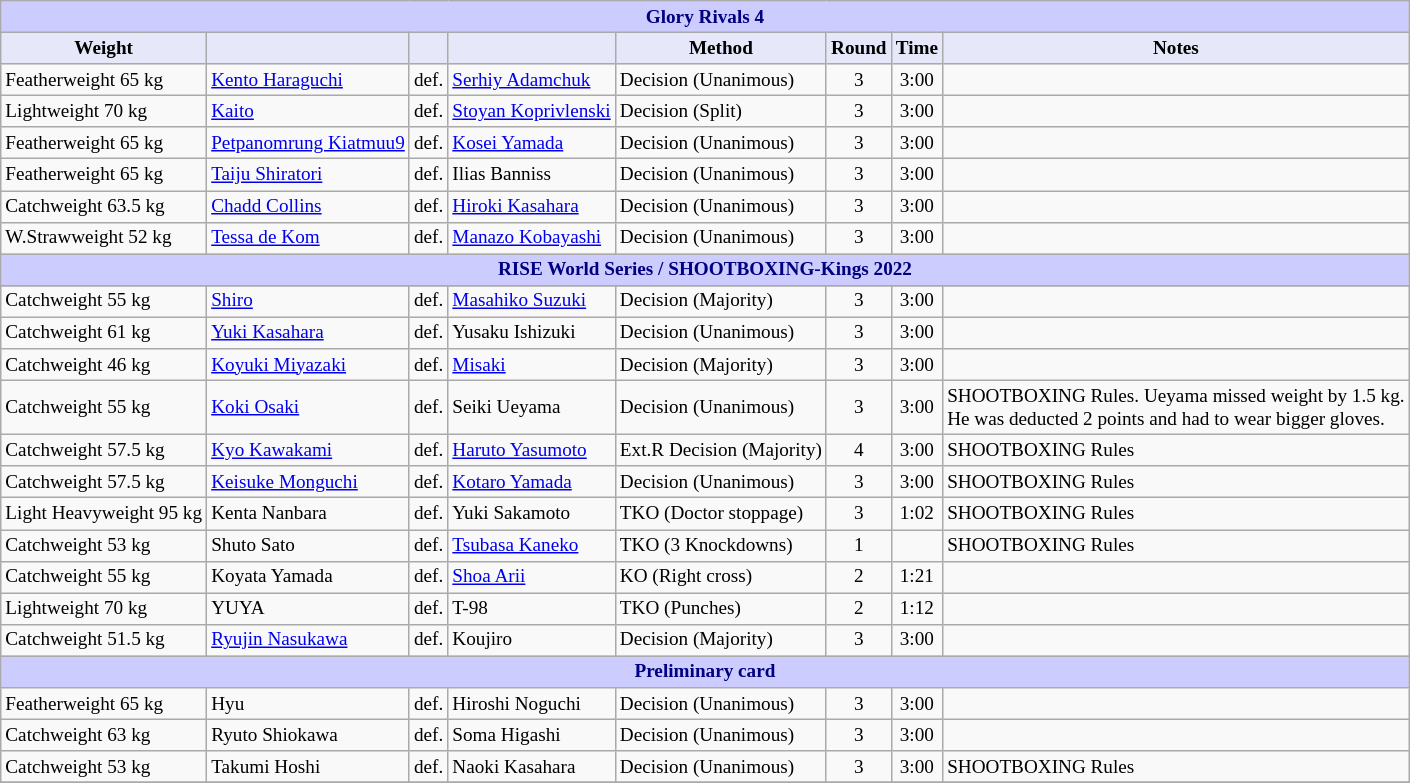<table class="wikitable" style="font-size: 80%;">
<tr>
<th colspan="8" style="background-color: #ccf; color: #000080; text-align: center;"><strong>Glory Rivals 4</strong></th>
</tr>
<tr>
<th colspan="1" style="background-color: #E6E8FA; color: #000000; text-align: center;">Weight</th>
<th colspan="1" style="background-color: #E6E8FA; color: #000000; text-align: center;"></th>
<th colspan="1" style="background-color: #E6E8FA; color: #000000; text-align: center;"></th>
<th colspan="1" style="background-color: #E6E8FA; color: #000000; text-align: center;"></th>
<th colspan="1" style="background-color: #E6E8FA; color: #000000; text-align: center;">Method</th>
<th colspan="1" style="background-color: #E6E8FA; color: #000000; text-align: center;">Round</th>
<th colspan="1" style="background-color: #E6E8FA; color: #000000; text-align: center;">Time</th>
<th colspan="1" style="background-color: #E6E8FA; color: #000000; text-align: center;">Notes</th>
</tr>
<tr>
<td>Featherweight 65 kg</td>
<td> <a href='#'>Kento Haraguchi</a></td>
<td align=center>def.</td>
<td> <a href='#'>Serhiy Adamchuk</a></td>
<td>Decision (Unanimous)</td>
<td align=center>3</td>
<td align=center>3:00</td>
<td></td>
</tr>
<tr>
<td>Lightweight 70 kg</td>
<td> <a href='#'>Kaito</a></td>
<td align=center>def.</td>
<td> <a href='#'>Stoyan Koprivlenski</a></td>
<td>Decision (Split)</td>
<td align=center>3</td>
<td align=center>3:00</td>
<td></td>
</tr>
<tr>
<td>Featherweight 65 kg</td>
<td> <a href='#'>Petpanomrung Kiatmuu9</a></td>
<td align=center>def.</td>
<td> <a href='#'>Kosei Yamada</a></td>
<td>Decision (Unanimous)</td>
<td align=center>3</td>
<td align=center>3:00</td>
<td></td>
</tr>
<tr>
<td>Featherweight 65 kg</td>
<td> <a href='#'>Taiju Shiratori</a></td>
<td align=center>def.</td>
<td> Ilias Banniss</td>
<td>Decision (Unanimous)</td>
<td align=center>3</td>
<td align=center>3:00</td>
<td></td>
</tr>
<tr>
<td>Catchweight 63.5 kg</td>
<td> <a href='#'>Chadd Collins</a></td>
<td align=center>def.</td>
<td> <a href='#'>Hiroki Kasahara</a></td>
<td>Decision (Unanimous)</td>
<td align=center>3</td>
<td align=center>3:00</td>
</tr>
<tr>
<td>W.Strawweight 52 kg</td>
<td> <a href='#'>Tessa de Kom</a></td>
<td align=center>def.</td>
<td> <a href='#'>Manazo Kobayashi</a></td>
<td>Decision (Unanimous)</td>
<td align=center>3</td>
<td align=center>3:00</td>
<td></td>
</tr>
<tr>
<th colspan="8" style="background-color: #ccf; color: #000080; text-align: center;"><strong>RISE World Series / SHOOTBOXING-Kings 2022</strong></th>
</tr>
<tr>
</tr>
<tr>
<td>Catchweight 55 kg</td>
<td> <a href='#'>Shiro</a></td>
<td align=center>def.</td>
<td> <a href='#'>Masahiko Suzuki</a></td>
<td>Decision (Majority)</td>
<td align=center>3</td>
<td align=center>3:00</td>
<td></td>
</tr>
<tr>
<td>Catchweight 61 kg</td>
<td> <a href='#'>Yuki Kasahara</a></td>
<td align=center>def.</td>
<td> Yusaku Ishizuki</td>
<td>Decision (Unanimous)</td>
<td align=center>3</td>
<td align=center>3:00</td>
<td></td>
</tr>
<tr>
<td>Catchweight 46 kg</td>
<td> <a href='#'>Koyuki Miyazaki</a></td>
<td align=center>def.</td>
<td> <a href='#'>Misaki</a></td>
<td>Decision (Majority)</td>
<td align=center>3</td>
<td align=center>3:00</td>
<td></td>
</tr>
<tr>
<td>Catchweight 55 kg</td>
<td> <a href='#'>Koki Osaki</a></td>
<td align=center>def.</td>
<td> Seiki Ueyama</td>
<td>Decision (Unanimous)</td>
<td align=center>3</td>
<td align=center>3:00</td>
<td>SHOOTBOXING Rules. Ueyama missed weight by 1.5 kg.<br> He was deducted 2 points and had to wear bigger gloves.</td>
</tr>
<tr>
<td>Catchweight 57.5 kg</td>
<td> <a href='#'>Kyo Kawakami</a></td>
<td align=center>def.</td>
<td> <a href='#'>Haruto Yasumoto</a></td>
<td>Ext.R Decision (Majority)</td>
<td align=center>4</td>
<td align=center>3:00</td>
<td>SHOOTBOXING Rules</td>
</tr>
<tr>
<td>Catchweight 57.5 kg</td>
<td> <a href='#'>Keisuke Monguchi</a></td>
<td align=center>def.</td>
<td> <a href='#'>Kotaro Yamada</a></td>
<td>Decision (Unanimous)</td>
<td align=center>3</td>
<td align=center>3:00</td>
<td>SHOOTBOXING Rules</td>
</tr>
<tr>
<td>Light Heavyweight 95 kg</td>
<td> Kenta Nanbara</td>
<td align=center>def.</td>
<td> Yuki Sakamoto</td>
<td>TKO (Doctor stoppage)</td>
<td align=center>3</td>
<td align=center>1:02</td>
<td>SHOOTBOXING Rules</td>
</tr>
<tr>
<td>Catchweight 53 kg</td>
<td> Shuto Sato</td>
<td align=center>def.</td>
<td> <a href='#'>Tsubasa Kaneko</a></td>
<td>TKO (3 Knockdowns)</td>
<td align=center>1</td>
<td align=center></td>
<td>SHOOTBOXING Rules</td>
</tr>
<tr>
<td>Catchweight 55 kg</td>
<td> Koyata Yamada</td>
<td align=center>def.</td>
<td> <a href='#'>Shoa Arii</a></td>
<td>KO (Right cross)</td>
<td align=center>2</td>
<td align=center>1:21</td>
<td></td>
</tr>
<tr>
<td>Lightweight 70 kg</td>
<td> YUYA</td>
<td align=center>def.</td>
<td> T-98</td>
<td>TKO (Punches)</td>
<td align=center>2</td>
<td align=center>1:12</td>
<td></td>
</tr>
<tr>
<td>Catchweight 51.5 kg</td>
<td> <a href='#'>Ryujin Nasukawa</a></td>
<td align=center>def.</td>
<td> Koujiro</td>
<td>Decision (Majority)</td>
<td align=center>3</td>
<td align=center>3:00</td>
<td></td>
</tr>
<tr>
<th colspan="8" style="background-color: #ccf; color: #000080; text-align: center;"><strong>Preliminary card</strong></th>
</tr>
<tr>
<td>Featherweight 65 kg</td>
<td> Hyu</td>
<td align=center>def.</td>
<td> Hiroshi Noguchi</td>
<td>Decision (Unanimous)</td>
<td align=center>3</td>
<td align=center>3:00</td>
<td></td>
</tr>
<tr>
<td>Catchweight 63 kg</td>
<td> Ryuto Shiokawa</td>
<td align=center>def.</td>
<td> Soma Higashi</td>
<td>Decision (Unanimous)</td>
<td align=center>3</td>
<td align=center>3:00</td>
<td></td>
</tr>
<tr>
<td>Catchweight 53 kg</td>
<td> Takumi Hoshi</td>
<td align=center>def.</td>
<td> Naoki Kasahara</td>
<td>Decision (Unanimous)</td>
<td align=center>3</td>
<td align=center>3:00</td>
<td>SHOOTBOXING Rules</td>
</tr>
<tr>
</tr>
</table>
